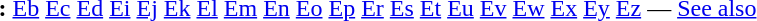<table id="toc" border="0">
<tr>
<th>:</th>
<td><a href='#'>Eb</a> <a href='#'>Ec</a> <a href='#'>Ed</a>  <a href='#'>Ei</a> <a href='#'>Ej</a> <a href='#'>Ek</a> <a href='#'>El</a> <a href='#'>Em</a> <a href='#'>En</a> <a href='#'>Eo</a> <a href='#'>Ep</a>  <a href='#'>Er</a> <a href='#'>Es</a> <a href='#'>Et</a> <a href='#'>Eu</a> <a href='#'>Ev</a> <a href='#'>Ew</a> <a href='#'>Ex</a> <a href='#'>Ey</a>  <a href='#'>Ez</a> — <a href='#'>See also</a></td>
</tr>
</table>
